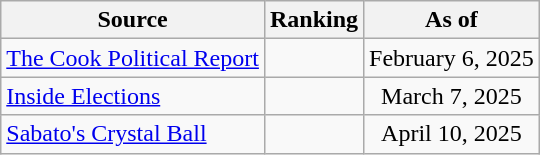<table class="wikitable" style="text-align:center">
<tr>
<th>Source</th>
<th>Ranking</th>
<th>As of</th>
</tr>
<tr>
<td align=left><a href='#'>The Cook Political Report</a></td>
<td></td>
<td>February 6, 2025</td>
</tr>
<tr>
<td align=left><a href='#'>Inside Elections</a></td>
<td></td>
<td>March 7, 2025</td>
</tr>
<tr>
<td align=left><a href='#'>Sabato's Crystal Ball</a></td>
<td></td>
<td>April 10, 2025</td>
</tr>
</table>
